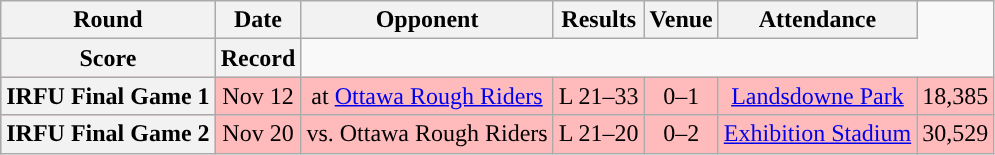<table class="wikitable" style="text-align:center">
<tr>
<th>Round</th>
<th>Date</th>
<th>Opponent</th>
<th>Results</th>
<th>Venue</th>
<th>Attendance</th>
</tr>
<tr>
<th>Score</th>
<th>Record</th>
</tr>
<tr style="background:#ffbbbb">
<th>IRFU Final Game 1</th>
<td>Nov 12</td>
<td>at <a href='#'>Ottawa Rough Riders</a></td>
<td>L 21–33</td>
<td>0–1</td>
<td><a href='#'>Landsdowne Park</a></td>
<td>18,385</td>
</tr>
<tr style="background:#ffbbbb">
<th>IRFU Final Game 2</th>
<td>Nov 20</td>
<td>vs. Ottawa Rough Riders</td>
<td>L 21–20</td>
<td>0–2</td>
<td><a href='#'>Exhibition Stadium</a></td>
<td>30,529</td>
</tr>
</table>
